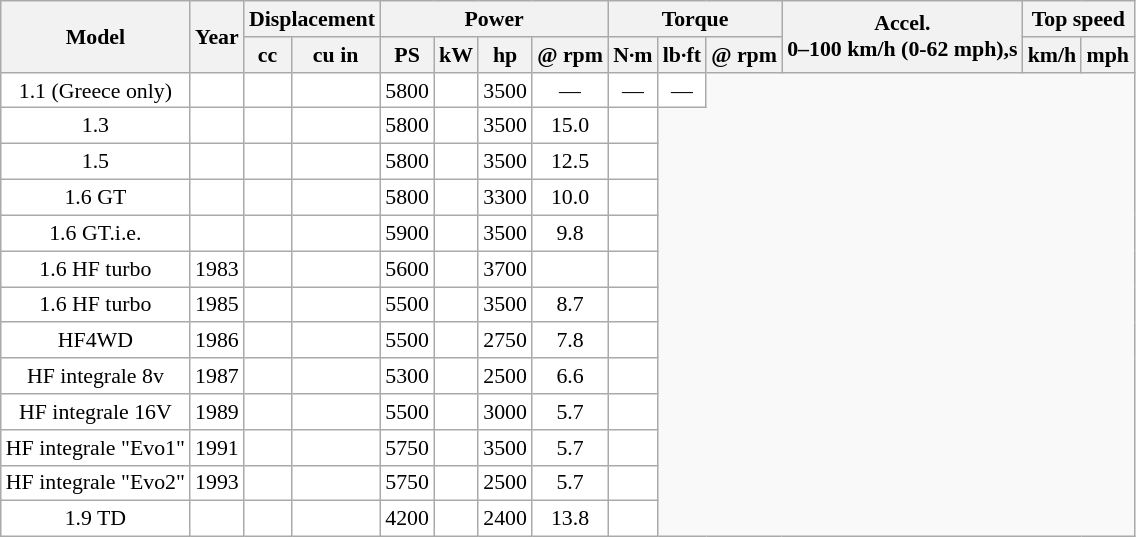<table class="wikitable" style="text-align:center; font-size:91%;">
<tr>
<th rowspan=2>Model</th>
<th rowspan=2>Year</th>
<th colspan=2>Displacement</th>
<th colspan=4>Power</th>
<th colspan=3>Torque</th>
<th rowspan=2>Accel.<br>0–100 km/h (0-62 mph),s</th>
<th colspan=2>Top speed</th>
</tr>
<tr>
<th>cc</th>
<th>cu in</th>
<th>PS</th>
<th>kW</th>
<th>hp</th>
<th>@ rpm</th>
<th>N·m</th>
<th>lb·ft</th>
<th>@ rpm</th>
<th>km/h</th>
<th>mph</th>
</tr>
<tr style="background:#fff;">
<td>1.1 (Greece only)</td>
<td></td>
<td></td>
<td></td>
<td align=right>5800</td>
<td></td>
<td align=right>3500</td>
<td align=center>—</td>
<td align=center>—</td>
<td align=center>—</td>
</tr>
<tr style="background:#fff;">
<td>1.3</td>
<td></td>
<td></td>
<td></td>
<td align=right>5800</td>
<td></td>
<td align=right>3500</td>
<td align=center>15.0</td>
<td></td>
</tr>
<tr style="background:#fff;">
<td>1.5</td>
<td></td>
<td></td>
<td></td>
<td align=right>5800</td>
<td></td>
<td align=right>3500</td>
<td align=center>12.5</td>
<td></td>
</tr>
<tr style="background:#fff;">
<td>1.6 GT</td>
<td></td>
<td></td>
<td></td>
<td align=right>5800</td>
<td></td>
<td align=right>3300</td>
<td align=center>10.0</td>
<td></td>
</tr>
<tr style="background:#fff;">
<td>1.6 GT.i.e.</td>
<td></td>
<td></td>
<td></td>
<td align=right>5900</td>
<td></td>
<td align=right>3500</td>
<td align=center>9.8</td>
<td></td>
</tr>
<tr style="background:#fff;">
<td>1.6 HF turbo</td>
<td>1983</td>
<td></td>
<td></td>
<td align=right>5600</td>
<td></td>
<td align=right>3700</td>
<td align=right></td>
<td></td>
</tr>
<tr style="background:#fff;">
<td>1.6 HF turbo</td>
<td>1985</td>
<td></td>
<td></td>
<td align=right>5500</td>
<td></td>
<td align=right>3500</td>
<td align=center>8.7</td>
<td></td>
</tr>
<tr style="background:#fff;">
<td>HF4WD</td>
<td>1986</td>
<td></td>
<td></td>
<td align=right>5500</td>
<td></td>
<td align=right>2750</td>
<td align=center>7.8</td>
<td></td>
</tr>
<tr style="background:#fff;">
<td>HF integrale 8v</td>
<td>1987</td>
<td></td>
<td></td>
<td align=right>5300</td>
<td></td>
<td align=right>2500</td>
<td align=center>6.6</td>
<td></td>
</tr>
<tr style="background:#fff;">
<td>HF integrale 16V</td>
<td>1989</td>
<td></td>
<td></td>
<td align=right>5500</td>
<td></td>
<td align=right>3000</td>
<td align=center>5.7</td>
<td></td>
</tr>
<tr style="background:#fff;">
<td>HF integrale "Evo1"</td>
<td>1991</td>
<td></td>
<td></td>
<td align=right>5750</td>
<td></td>
<td align=right>3500</td>
<td align=center>5.7</td>
<td></td>
</tr>
<tr style="background:#fff;">
<td>HF integrale "Evo2"</td>
<td>1993</td>
<td></td>
<td></td>
<td align=right>5750</td>
<td></td>
<td align=right>2500</td>
<td align=center>5.7</td>
<td></td>
</tr>
<tr style="background:#fff;">
<td>1.9 TD</td>
<td></td>
<td></td>
<td></td>
<td align=right>4200</td>
<td></td>
<td align=right>2400</td>
<td align=center>13.8</td>
<td></td>
</tr>
</table>
